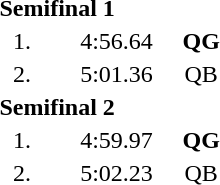<table style="text-align:center">
<tr>
<td colspan=4 align=left><strong>Semifinal 1</strong></td>
</tr>
<tr>
<td width=30>1.</td>
<td align=left></td>
<td width=80>4:56.64</td>
<td><strong>QG</strong></td>
</tr>
<tr>
<td>2.</td>
<td align=left></td>
<td>5:01.36</td>
<td>QB</td>
</tr>
<tr>
<td colspan=4 align=left><strong>Semifinal 2</strong></td>
</tr>
<tr>
<td>1.</td>
<td align=left></td>
<td>4:59.97</td>
<td><strong>QG</strong></td>
</tr>
<tr>
<td>2.</td>
<td align=left></td>
<td>5:02.23</td>
<td>QB</td>
</tr>
</table>
